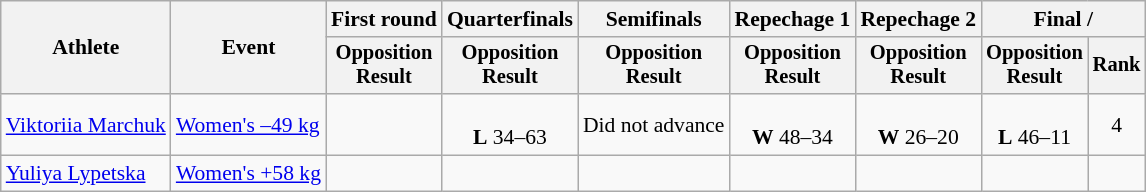<table class="wikitable" style="font-size:90%;">
<tr>
<th rowspan=2>Athlete</th>
<th rowspan=2>Event</th>
<th>First round</th>
<th>Quarterfinals</th>
<th>Semifinals</th>
<th>Repechage 1</th>
<th>Repechage 2</th>
<th colspan=2>Final / </th>
</tr>
<tr style="font-size:95%">
<th>Opposition<br>Result</th>
<th>Opposition<br>Result</th>
<th>Opposition<br>Result</th>
<th>Opposition<br>Result</th>
<th>Opposition<br>Result</th>
<th>Opposition<br>Result</th>
<th>Rank</th>
</tr>
<tr align=center>
<td align=left><a href='#'>Viktoriia Marchuk</a></td>
<td align=left><a href='#'>Women's –49 kg</a></td>
<td></td>
<td><br> <strong>L</strong> 34–63</td>
<td>Did not advance</td>
<td><br> <strong>W</strong> 48–34</td>
<td><br> <strong>W</strong> 26–20</td>
<td><br> <strong>L</strong> 46–11</td>
<td>4</td>
</tr>
<tr align=center>
<td align=left><a href='#'>Yuliya Lypetska</a></td>
<td align=left><a href='#'>Women's +58 kg</a></td>
<td></td>
<td></td>
<td></td>
<td></td>
<td></td>
<td></td>
<td></td>
</tr>
</table>
